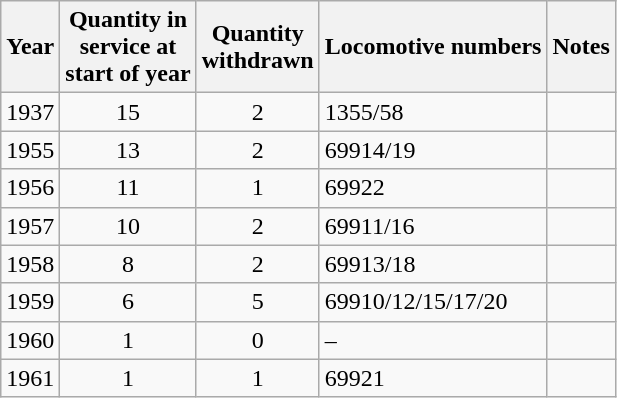<table class="wikitable" style=text-align:center>
<tr>
<th>Year</th>
<th>Quantity in<br>service at<br>start of year</th>
<th>Quantity<br>withdrawn</th>
<th>Locomotive numbers</th>
<th>Notes</th>
</tr>
<tr>
<td>1937</td>
<td>15</td>
<td>2</td>
<td align=left>1355/58</td>
<td align=left></td>
</tr>
<tr>
<td>1955</td>
<td>13</td>
<td>2</td>
<td align=left>69914/19</td>
<td align=left></td>
</tr>
<tr>
<td>1956</td>
<td>11</td>
<td>1</td>
<td align=left>69922</td>
<td align=left></td>
</tr>
<tr>
<td>1957</td>
<td>10</td>
<td>2</td>
<td align=left>69911/16</td>
<td align=left></td>
</tr>
<tr>
<td>1958</td>
<td>8</td>
<td>2</td>
<td align=left>69913/18</td>
<td align=left></td>
</tr>
<tr>
<td>1959</td>
<td>6</td>
<td>5</td>
<td align=left>69910/12/15/17/20</td>
<td align=left></td>
</tr>
<tr>
<td>1960</td>
<td>1</td>
<td>0</td>
<td align=left>–</td>
<td align=left></td>
</tr>
<tr>
<td>1961</td>
<td>1</td>
<td>1</td>
<td align=left>69921</td>
<td align=left></td>
</tr>
</table>
